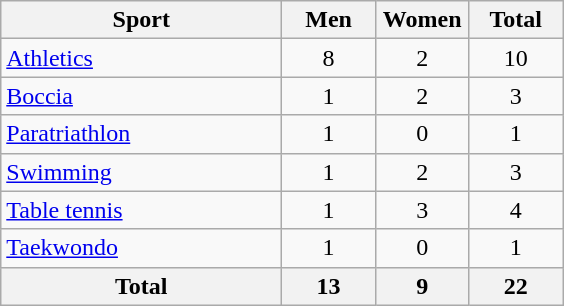<table class="wikitable sortable" style="text-align:center;">
<tr>
<th width=180>Sport</th>
<th width=55>Men</th>
<th width=55>Women</th>
<th width=55>Total</th>
</tr>
<tr>
<td align=left><a href='#'>Athletics</a></td>
<td>8</td>
<td>2</td>
<td>10</td>
</tr>
<tr>
<td align=left><a href='#'>Boccia</a></td>
<td>1</td>
<td>2</td>
<td>3</td>
</tr>
<tr>
<td align=left><a href='#'>Paratriathlon</a></td>
<td>1</td>
<td>0</td>
<td>1</td>
</tr>
<tr>
<td align="left"><a href='#'>Swimming</a></td>
<td>1</td>
<td>2</td>
<td>3</td>
</tr>
<tr>
<td align="left"><a href='#'>Table tennis</a></td>
<td>1</td>
<td>3</td>
<td>4</td>
</tr>
<tr>
<td align=left><a href='#'>Taekwondo</a></td>
<td>1</td>
<td>0</td>
<td>1</td>
</tr>
<tr>
<th>Total</th>
<th>13</th>
<th>9</th>
<th>22</th>
</tr>
</table>
